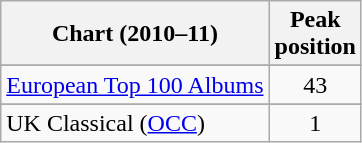<table class="wikitable sortable">
<tr>
<th>Chart (2010–11)</th>
<th>Peak<br>position</th>
</tr>
<tr>
</tr>
<tr>
<td><a href='#'>European Top 100 Albums</a></td>
<td align="center">43</td>
</tr>
<tr>
</tr>
<tr>
</tr>
<tr>
</tr>
<tr>
</tr>
<tr>
<td>UK Classical (<a href='#'>OCC</a>)</td>
<td style="text-align:center;">1</td>
</tr>
</table>
